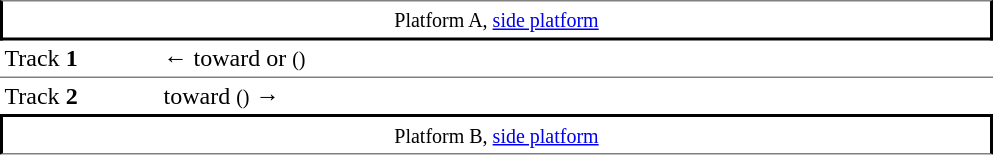<table table border=0 cellspacing=0 cellpadding=3>
<tr>
<td style="border-top:solid 1px gray;border-right:solid 2px black;border-left:solid 2px black;border-bottom:solid 2px black;text-align:center;" colspan=2><small>Platform A, <a href='#'>side platform</a></small> </td>
</tr>
<tr>
<td style="border-bottom:solid 1px gray;" width=100>Track <strong>1</strong></td>
<td style="border-bottom:solid 1px gray;" width=550>←  toward  or  <small>()</small></td>
</tr>
<tr>
<td>Track <strong>2</strong></td>
<td>  toward  <small>()</small> →</td>
</tr>
<tr>
<td style="border-bottom:solid 1px gray;border-top:solid 2px black;border-right:solid 2px black;border-left:solid 2px black;text-align:center;" colspan=2><small>Platform B, <a href='#'>side platform</a></small> </td>
</tr>
</table>
